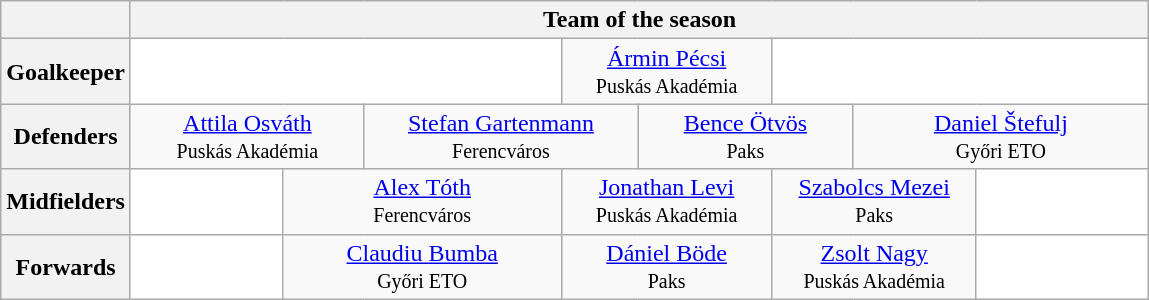<table class="wikitable" style="text-align: center;">
<tr>
<th></th>
<th colspan="8">Team of the season</th>
</tr>
<tr>
<th>Goalkeeper</th>
<td colspan="3" style="background: white;"></td>
<td colspan="2"> <a href='#'>Ármin Pécsi</a><br><small>Puskás Akadémia</small></td>
<td colspan="3" width="15%" style="background: white;"></td>
</tr>
<tr>
<th>Defenders</th>
<td colspan="2"> <a href='#'>Attila Osváth</a><br><small>Puskás Akadémia</small></td>
<td colspan="2"> <a href='#'>Stefan Gartenmann</a><br><small>Ferencváros</small></td>
<td colspan="2"> <a href='#'>Bence Ötvös</a><br><small>Paks</small></td>
<td colspan="2"> <a href='#'>Daniel Štefulj</a><br><small>Győri ETO</small></td>
</tr>
<tr>
<th>Midfielders</th>
<td style="background: white;"></td>
<td colspan="2"> <a href='#'>Alex Tóth</a><br><small>Ferencváros</small></td>
<td colspan="2"> <a href='#'>Jonathan Levi</a><br><small>Puskás Akadémia</small></td>
<td colspan="2"> <a href='#'>Szabolcs Mezei</a><br><small>Paks</small></td>
<td style="background: white;" width="15%"></td>
</tr>
<tr>
<th>Forwards</th>
<td style="background: white;"></td>
<td colspan="2"> <a href='#'>Claudiu Bumba</a><br><small>Győri ETO</small></td>
<td colspan="2"> <a href='#'>Dániel Böde</a><br><small>Paks</small></td>
<td colspan="2"> <a href='#'>Zsolt Nagy</a><br><small>Puskás Akadémia</small></td>
<td style="background: white;" width="15%"></td>
</tr>
</table>
